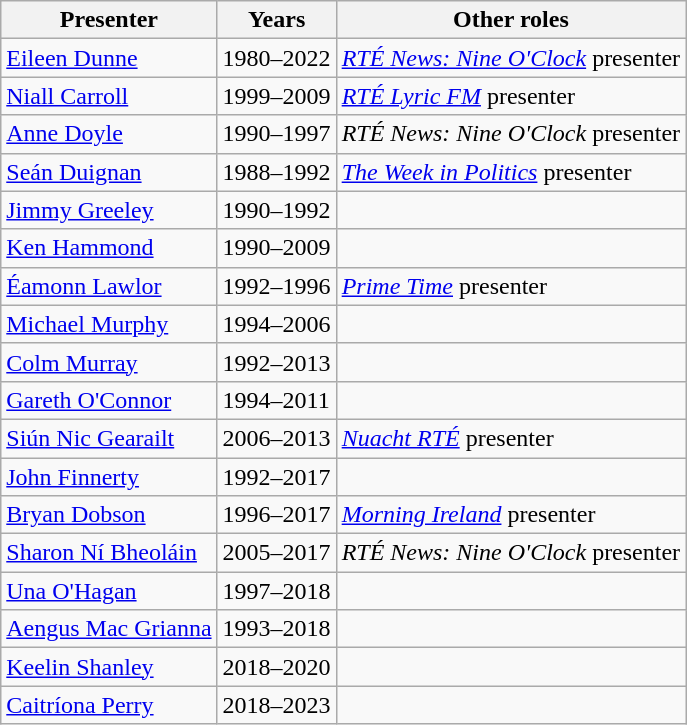<table class="wikitable">
<tr>
<th>Presenter</th>
<th>Years</th>
<th>Other roles</th>
</tr>
<tr>
<td><a href='#'>Eileen Dunne</a></td>
<td>1980–2022</td>
<td><em><a href='#'>RTÉ News: Nine O'Clock</a></em> presenter</td>
</tr>
<tr>
<td><a href='#'>Niall Carroll</a></td>
<td>1999–2009</td>
<td><em><a href='#'>RTÉ Lyric FM</a></em> presenter</td>
</tr>
<tr>
<td><a href='#'>Anne Doyle</a></td>
<td>1990–1997</td>
<td><em>RTÉ News: Nine O'Clock</em> presenter</td>
</tr>
<tr>
<td><a href='#'>Seán Duignan</a></td>
<td>1988–1992</td>
<td><em><a href='#'>The Week in Politics</a></em> presenter</td>
</tr>
<tr>
<td><a href='#'>Jimmy Greeley</a></td>
<td>1990–1992</td>
<td></td>
</tr>
<tr>
<td><a href='#'>Ken Hammond</a></td>
<td>1990–2009</td>
<td></td>
</tr>
<tr>
<td><a href='#'>Éamonn Lawlor</a></td>
<td>1992–1996</td>
<td><em><a href='#'>Prime Time</a></em> presenter</td>
</tr>
<tr>
<td><a href='#'>Michael Murphy</a></td>
<td>1994–2006</td>
<td></td>
</tr>
<tr>
<td><a href='#'>Colm Murray</a></td>
<td>1992–2013</td>
<td></td>
</tr>
<tr>
<td><a href='#'>Gareth O'Connor</a></td>
<td>1994–2011</td>
<td></td>
</tr>
<tr>
<td><a href='#'>Siún Nic Gearailt</a></td>
<td>2006–2013</td>
<td><em><a href='#'>Nuacht RTÉ</a></em> presenter</td>
</tr>
<tr>
<td><a href='#'>John Finnerty</a></td>
<td>1992–2017</td>
<td></td>
</tr>
<tr>
<td><a href='#'>Bryan Dobson</a></td>
<td>1996–2017</td>
<td><em><a href='#'>Morning Ireland</a></em> presenter</td>
</tr>
<tr>
<td><a href='#'>Sharon Ní Bheoláin</a></td>
<td>2005–2017</td>
<td><em>RTÉ News: Nine O'Clock</em> presenter</td>
</tr>
<tr>
<td><a href='#'>Una O'Hagan</a></td>
<td>1997–2018</td>
<td></td>
</tr>
<tr>
<td><a href='#'>Aengus Mac Grianna</a></td>
<td>1993–2018</td>
<td></td>
</tr>
<tr>
<td><a href='#'>Keelin Shanley</a></td>
<td>2018–2020</td>
<td></td>
</tr>
<tr>
<td><a href='#'>Caitríona Perry</a></td>
<td>2018–2023</td>
<td></td>
</tr>
</table>
